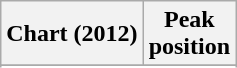<table class="wikitable sortable">
<tr>
<th align="left">Chart (2012)</th>
<th align="center">Peak<br>position</th>
</tr>
<tr>
</tr>
<tr>
</tr>
</table>
